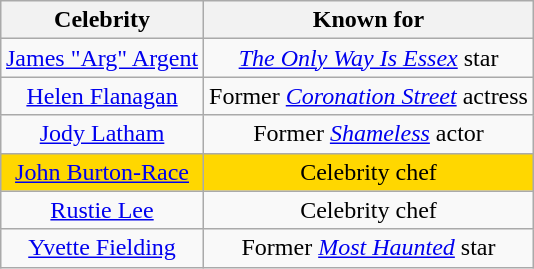<table class="wikitable" style="margin:auto; text-align:center;">
<tr>
<th>Celebrity</th>
<th>Known for</th>
</tr>
<tr>
<td><a href='#'>James "Arg" Argent</a></td>
<td><em><a href='#'>The Only Way Is Essex</a></em> star</td>
</tr>
<tr>
<td><a href='#'>Helen Flanagan</a></td>
<td>Former <em><a href='#'>Coronation Street</a></em> actress</td>
</tr>
<tr>
<td><a href='#'>Jody Latham</a></td>
<td>Former <em><a href='#'>Shameless</a></em> actor</td>
</tr>
<tr style="background:gold">
<td><a href='#'>John Burton-Race</a></td>
<td>Celebrity chef</td>
</tr>
<tr>
<td><a href='#'>Rustie Lee</a></td>
<td>Celebrity chef</td>
</tr>
<tr>
<td><a href='#'>Yvette Fielding</a></td>
<td>Former <em><a href='#'>Most Haunted</a></em> star</td>
</tr>
</table>
